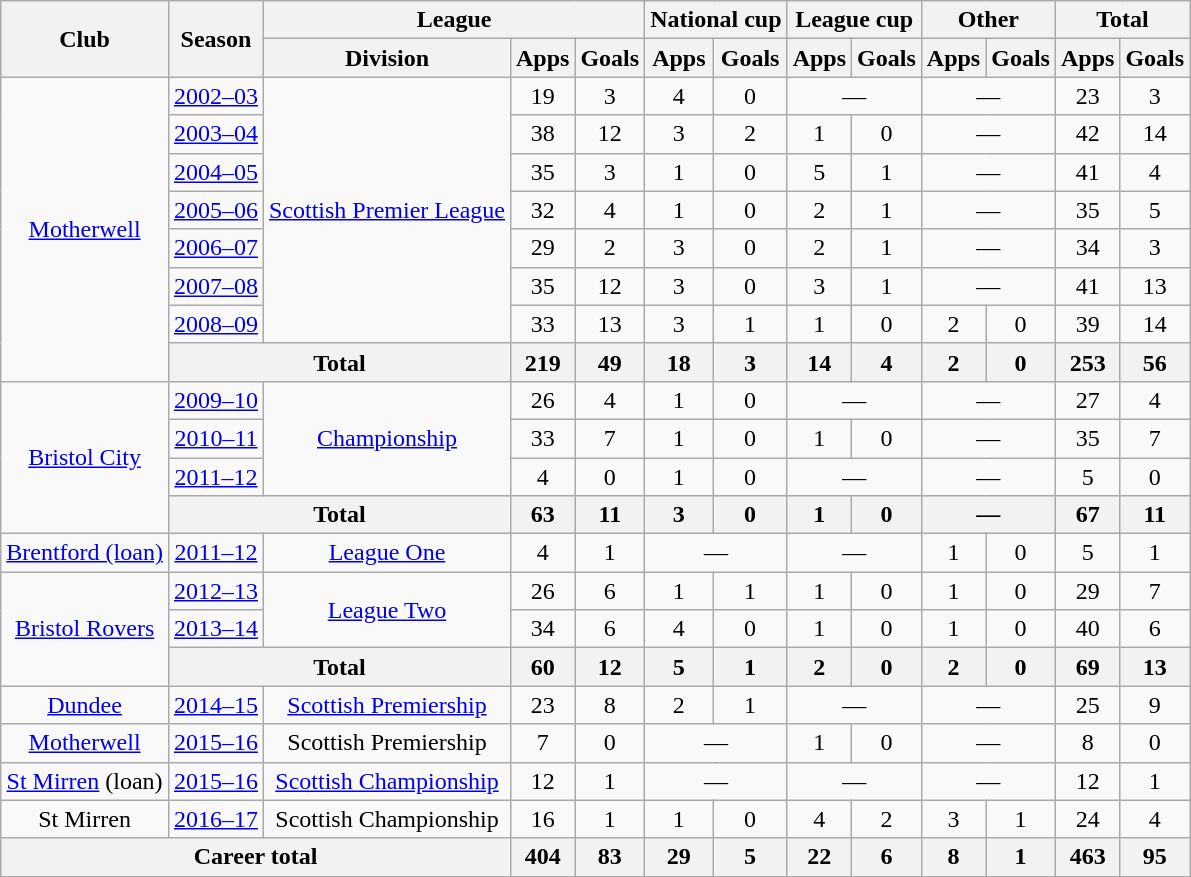<table class="wikitable" style="text-align:center">
<tr>
<th rowspan="2">Club</th>
<th rowspan="2">Season</th>
<th colspan="3">League</th>
<th colspan="2">National cup</th>
<th colspan="2">League cup</th>
<th colspan="2">Other</th>
<th colspan="2">Total</th>
</tr>
<tr>
<th>Division</th>
<th>Apps</th>
<th>Goals</th>
<th>Apps</th>
<th>Goals</th>
<th>Apps</th>
<th>Goals</th>
<th>Apps</th>
<th>Goals</th>
<th>Apps</th>
<th>Goals</th>
</tr>
<tr>
<td rowspan="8"><a href='#'>Motherwell</a></td>
<td><a href='#'>2002–03</a></td>
<td rowspan="7"><a href='#'>Scottish Premier League</a></td>
<td>19</td>
<td>3</td>
<td>4</td>
<td>0</td>
<td colspan="2">—</td>
<td colspan="2">—</td>
<td>23</td>
<td>3</td>
</tr>
<tr>
<td><a href='#'>2003–04</a></td>
<td>38</td>
<td>12</td>
<td>3</td>
<td>2</td>
<td>1</td>
<td>0</td>
<td colspan="2">—</td>
<td>42</td>
<td>14</td>
</tr>
<tr>
<td><a href='#'>2004–05</a></td>
<td>35</td>
<td>3</td>
<td>1</td>
<td>0</td>
<td>5</td>
<td>1</td>
<td colspan="2">—</td>
<td>41</td>
<td>4</td>
</tr>
<tr>
<td><a href='#'>2005–06</a></td>
<td>32</td>
<td>4</td>
<td>1</td>
<td>0</td>
<td>2</td>
<td>1</td>
<td colspan="2">—</td>
<td>35</td>
<td>5</td>
</tr>
<tr>
<td><a href='#'>2006–07</a></td>
<td>29</td>
<td>2</td>
<td>3</td>
<td>0</td>
<td>2</td>
<td>1</td>
<td colspan="2">—</td>
<td>34</td>
<td>3</td>
</tr>
<tr>
<td><a href='#'>2007–08</a></td>
<td>35</td>
<td>12</td>
<td>3</td>
<td>0</td>
<td>3</td>
<td>1</td>
<td colspan="2">—</td>
<td>41</td>
<td>13</td>
</tr>
<tr>
<td><a href='#'>2008–09</a></td>
<td>33</td>
<td>13</td>
<td>3</td>
<td>1</td>
<td>1</td>
<td>0</td>
<td>2</td>
<td>0</td>
<td>39</td>
<td>14</td>
</tr>
<tr>
<th colspan="2">Total</th>
<th>219</th>
<th>49</th>
<th>18</th>
<th>3</th>
<th>14</th>
<th>4</th>
<th>2</th>
<th>0</th>
<th>253</th>
<th>56</th>
</tr>
<tr>
<td rowspan="4"><a href='#'>Bristol City</a></td>
<td><a href='#'>2009–10</a></td>
<td rowspan="3"><a href='#'>Championship</a></td>
<td>26</td>
<td>4</td>
<td>1</td>
<td>0</td>
<td colspan="2">—</td>
<td colspan="2">—</td>
<td>27</td>
<td>4</td>
</tr>
<tr>
<td><a href='#'>2010–11</a></td>
<td>33</td>
<td>7</td>
<td>1</td>
<td>0</td>
<td>1</td>
<td>0</td>
<td colspan="2">—</td>
<td>35</td>
<td>7</td>
</tr>
<tr>
<td><a href='#'>2011–12</a></td>
<td>4</td>
<td>0</td>
<td>1</td>
<td>0</td>
<td colspan="2">—</td>
<td colspan="2">—</td>
<td>5</td>
<td>0</td>
</tr>
<tr>
<th colspan="2">Total</th>
<th>63</th>
<th>11</th>
<th>3</th>
<th>0</th>
<th>1</th>
<th>0</th>
<th colspan="2">—</th>
<th>67</th>
<th>11</th>
</tr>
<tr>
<td><a href='#'>Brentford (loan)</a></td>
<td><a href='#'>2011–12</a></td>
<td><a href='#'>League One</a></td>
<td>4</td>
<td>1</td>
<td colspan="2">—</td>
<td colspan="2">—</td>
<td>1</td>
<td>0</td>
<td>5</td>
<td>1</td>
</tr>
<tr>
<td rowspan="3"><a href='#'>Bristol Rovers</a></td>
<td><a href='#'>2012–13</a></td>
<td rowspan="2"><a href='#'>League Two</a></td>
<td>26</td>
<td>6</td>
<td>1</td>
<td>1</td>
<td>1</td>
<td>0</td>
<td>1</td>
<td>0</td>
<td>29</td>
<td>7</td>
</tr>
<tr>
<td><a href='#'>2013–14</a></td>
<td>34</td>
<td>6</td>
<td>4</td>
<td>0</td>
<td>1</td>
<td>0</td>
<td>1</td>
<td>0</td>
<td>40</td>
<td>6</td>
</tr>
<tr>
<th colspan="2">Total</th>
<th>60</th>
<th>12</th>
<th>5</th>
<th>1</th>
<th>2</th>
<th>0</th>
<th>2</th>
<th>0</th>
<th>69</th>
<th>13</th>
</tr>
<tr>
<td><a href='#'>Dundee</a></td>
<td><a href='#'>2014–15</a></td>
<td><a href='#'>Scottish Premiership</a></td>
<td>23</td>
<td>8</td>
<td>2</td>
<td>1</td>
<td colspan="2">—</td>
<td colspan="2">—</td>
<td>25</td>
<td>9</td>
</tr>
<tr>
<td><a href='#'>Motherwell</a></td>
<td><a href='#'>2015–16</a></td>
<td>Scottish Premiership</td>
<td>7</td>
<td>0</td>
<td colspan="2">—</td>
<td>1</td>
<td>0</td>
<td colspan="2">—</td>
<td>8</td>
<td>0</td>
</tr>
<tr>
<td><a href='#'>St Mirren</a> (loan)</td>
<td><a href='#'>2015–16</a></td>
<td><a href='#'>Scottish Championship</a></td>
<td>12</td>
<td>1</td>
<td colspan="2">—</td>
<td colspan="2">—</td>
<td colspan="2">—</td>
<td>12</td>
<td>1</td>
</tr>
<tr>
<td>St Mirren</td>
<td><a href='#'>2016–17</a></td>
<td>Scottish Championship</td>
<td>16</td>
<td>1</td>
<td>1</td>
<td>0</td>
<td>4</td>
<td>2</td>
<td>3</td>
<td>1</td>
<td>24</td>
<td>4</td>
</tr>
<tr>
<th colspan="3">Career total</th>
<th>404</th>
<th>83</th>
<th>29</th>
<th>5</th>
<th>22</th>
<th>6</th>
<th>8</th>
<th>1</th>
<th>463</th>
<th>95</th>
</tr>
</table>
